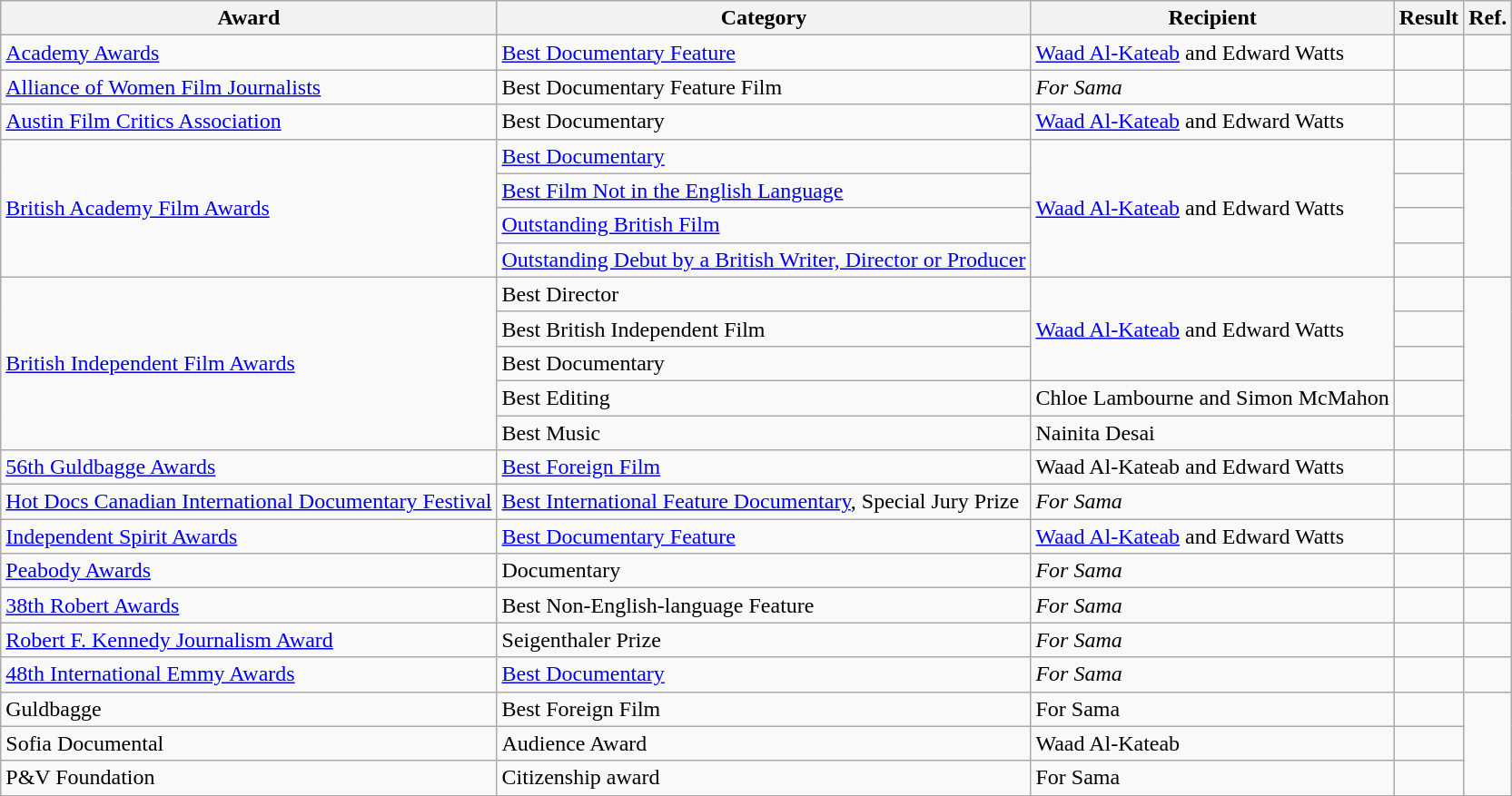<table class="wikitable">
<tr>
<th>Award</th>
<th>Category</th>
<th>Recipient</th>
<th>Result</th>
<th>Ref.</th>
</tr>
<tr>
<td><a href='#'>Academy Awards</a></td>
<td><a href='#'>Best Documentary Feature</a></td>
<td><a href='#'>Waad Al-Kateab</a> and Edward Watts</td>
<td></td>
<td></td>
</tr>
<tr>
<td><a href='#'>Alliance of Women Film Journalists</a></td>
<td>Best Documentary Feature Film</td>
<td><em>For Sama</em></td>
<td></td>
<td></td>
</tr>
<tr>
<td><a href='#'>Austin Film Critics Association</a></td>
<td>Best Documentary</td>
<td><a href='#'>Waad Al-Kateab</a> and Edward Watts</td>
<td></td>
<td></td>
</tr>
<tr>
<td rowspan=4><a href='#'>British Academy Film Awards</a></td>
<td><a href='#'>Best Documentary</a></td>
<td rowspan=4><a href='#'>Waad Al-Kateab</a> and Edward Watts</td>
<td></td>
<td rowspan=4></td>
</tr>
<tr>
<td><a href='#'>Best Film Not in the English Language</a></td>
<td></td>
</tr>
<tr>
<td><a href='#'>Outstanding British Film</a></td>
<td></td>
</tr>
<tr>
<td><a href='#'>Outstanding Debut by a British Writer, Director or Producer</a></td>
<td></td>
</tr>
<tr>
<td rowspan=5><a href='#'>British Independent Film Awards</a></td>
<td>Best Director</td>
<td rowspan=3><a href='#'>Waad Al-Kateab</a> and Edward Watts</td>
<td></td>
<td rowspan=5></td>
</tr>
<tr>
<td>Best British Independent Film</td>
<td></td>
</tr>
<tr>
<td>Best Documentary</td>
<td></td>
</tr>
<tr>
<td>Best Editing</td>
<td>Chloe Lambourne and Simon McMahon</td>
<td></td>
</tr>
<tr>
<td>Best Music</td>
<td>Nainita Desai</td>
<td></td>
</tr>
<tr>
<td><a href='#'>56th Guldbagge Awards</a></td>
<td><a href='#'>Best Foreign Film</a></td>
<td>Waad Al-Kateab and Edward Watts</td>
<td></td>
<td></td>
</tr>
<tr>
<td><a href='#'>Hot Docs Canadian International Documentary Festival</a></td>
<td><a href='#'>Best International Feature Documentary</a>, Special Jury Prize</td>
<td><em>For Sama</em></td>
<td></td>
<td></td>
</tr>
<tr>
<td><a href='#'>Independent Spirit Awards</a></td>
<td><a href='#'>Best Documentary Feature</a></td>
<td><a href='#'>Waad Al-Kateab</a> and Edward Watts</td>
<td></td>
<td></td>
</tr>
<tr>
<td><a href='#'>Peabody Awards</a></td>
<td>Documentary</td>
<td><em>For Sama</em></td>
<td></td>
<td></td>
</tr>
<tr>
<td><a href='#'>38th Robert Awards</a></td>
<td>Best Non-English-language Feature</td>
<td><em>For Sama</em></td>
<td></td>
<td></td>
</tr>
<tr>
<td><a href='#'>Robert F. Kennedy Journalism Award</a></td>
<td>Seigenthaler Prize</td>
<td><em>For Sama</em></td>
<td></td>
<td></td>
</tr>
<tr>
<td><a href='#'>48th International Emmy Awards</a></td>
<td><a href='#'>Best Documentary</a></td>
<td><em>For Sama</em></td>
<td></td>
<td></td>
</tr>
<tr>
<td>Guldbagge</td>
<td>Best Foreign Film</td>
<td For Sama>For Sama</td>
<td></td>
<td rowspan="3"></td>
</tr>
<tr>
<td>Sofia Documental</td>
<td>Audience Award</td>
<td For Sama>Waad Al-Kateab</td>
<td></td>
</tr>
<tr>
<td>P&V Foundation</td>
<td>Citizenship award</td>
<td>For Sama</td>
<td></td>
</tr>
<tr>
</tr>
</table>
